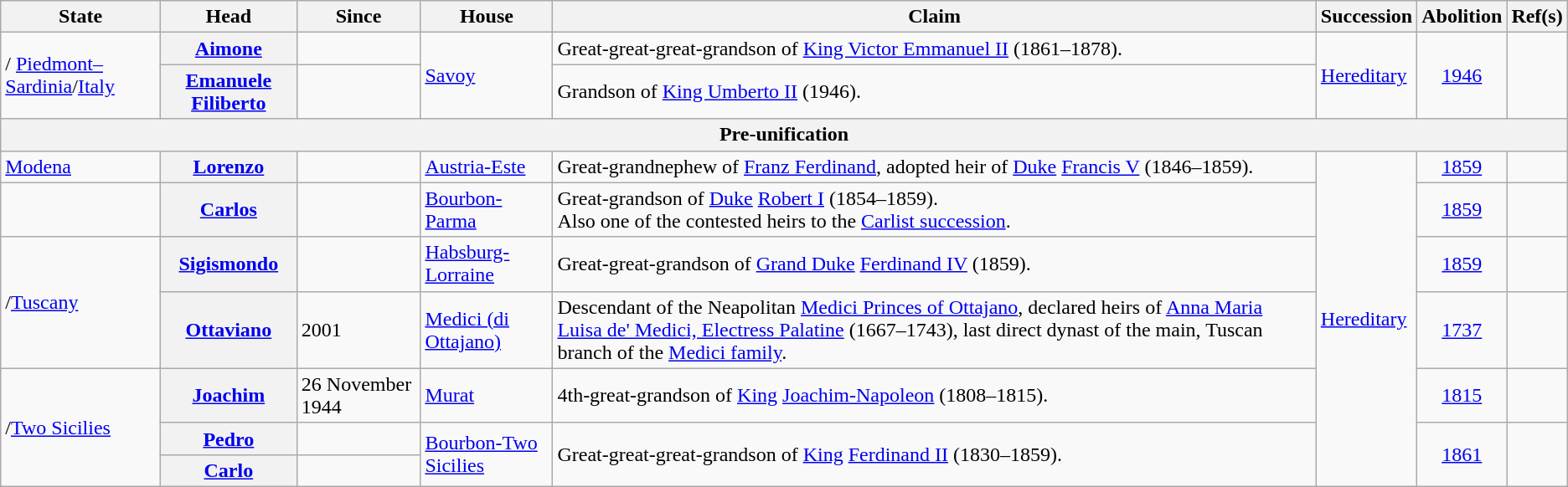<table class="wikitable sortable">
<tr>
<th>State</th>
<th>Head</th>
<th>Since</th>
<th>House</th>
<th>Claim</th>
<th>Succession</th>
<th>Abolition</th>
<th>Ref(s)</th>
</tr>
<tr>
<td rowspan="2">/ <a href='#'>Piedmont–Sardinia</a>/<a href='#'>Italy</a></td>
<th scope="row"><a href='#'>Aimone</a></th>
<td></td>
<td rowspan="2"><a href='#'>Savoy</a></td>
<td>Great-great-great-grandson of <a href='#'>King Victor Emmanuel II</a> (1861–1878).</td>
<td rowspan="2"><a href='#'>Hereditary</a></td>
<td rowspan="2" style="text-align:center;"><a href='#'>1946</a></td>
<td style="text-align:center;" rowspan="2"></td>
</tr>
<tr>
<th scope="row"><a href='#'>Emanuele Filiberto</a></th>
<td></td>
<td>Grandson of <a href='#'>King Umberto II</a> (1946).</td>
</tr>
<tr>
<th scope="row" colspan="8" style="text-align: center;">Pre-unification</th>
</tr>
<tr>
<td> <a href='#'>Modena</a></td>
<th scope="row"><a href='#'>Lorenzo</a></th>
<td></td>
<td><a href='#'>Austria-Este</a></td>
<td>Great-grandnephew of <a href='#'>Franz Ferdinand</a>, adopted heir of <a href='#'>Duke</a> <a href='#'>Francis V</a> (1846–1859).</td>
<td rowspan="7"><a href='#'>Hereditary</a></td>
<td style="text-align:center;"><a href='#'>1859</a></td>
<td style="text-align:center;"></td>
</tr>
<tr>
<td></td>
<th scope="row"><a href='#'>Carlos</a></th>
<td></td>
<td><a href='#'>Bourbon-Parma</a></td>
<td>Great-grandson of <a href='#'>Duke</a> <a href='#'>Robert I</a> (1854–1859).<br>Also one of the contested heirs to the <a href='#'>Carlist succession</a>.</td>
<td style="text-align:center;"><a href='#'>1859</a></td>
<td style="text-align:center;"></td>
</tr>
<tr>
<td rowspan="2">/<a href='#'>Tuscany</a></td>
<th scope="row"><a href='#'>Sigismondo</a></th>
<td></td>
<td><a href='#'>Habsburg-Lorraine</a></td>
<td>Great-great-grandson of <a href='#'>Grand Duke</a> <a href='#'>Ferdinand IV</a> (1859).</td>
<td style="text-align:center;"><a href='#'>1859</a></td>
<td style="text-align:center;"></td>
</tr>
<tr>
<th><a href='#'>Ottaviano</a></th>
<td>2001</td>
<td><a href='#'>Medici (di  Ottajano)</a></td>
<td>Descendant of the Neapolitan <a href='#'>Medici Princes of Ottajano</a>, declared heirs of <a href='#'>Anna Maria Luisa de' Medici, Electress Palatine</a> (1667–1743), last direct dynast of the main, Tuscan branch of the <a href='#'>Medici family</a>.</td>
<td style="text-align:center;"><a href='#'>1737</a></td>
<td></td>
</tr>
<tr>
<td rowspan="3">/<a href='#'>Two Sicilies</a></td>
<th><a href='#'>Joachim</a></th>
<td>26 November 1944</td>
<td><a href='#'>Murat</a></td>
<td>4th-great-grandson of <a href='#'>King</a> <a href='#'>Joachim-Napoleon</a> (1808–1815).</td>
<td style="text-align:center;"><a href='#'>1815</a></td>
<td></td>
</tr>
<tr>
<th scope="row"><a href='#'>Pedro</a></th>
<td></td>
<td rowspan="2"><a href='#'>Bourbon-Two Sicilies</a></td>
<td rowspan="2">Great-great-great-grandson of <a href='#'>King</a> <a href='#'>Ferdinand II</a> (1830–1859).</td>
<td rowspan="2" style="text-align:center;"><a href='#'>1861</a></td>
<td rowspan="2" style="text-align:center;"></td>
</tr>
<tr>
<th scope="row"><a href='#'>Carlo</a></th>
<td></td>
</tr>
</table>
